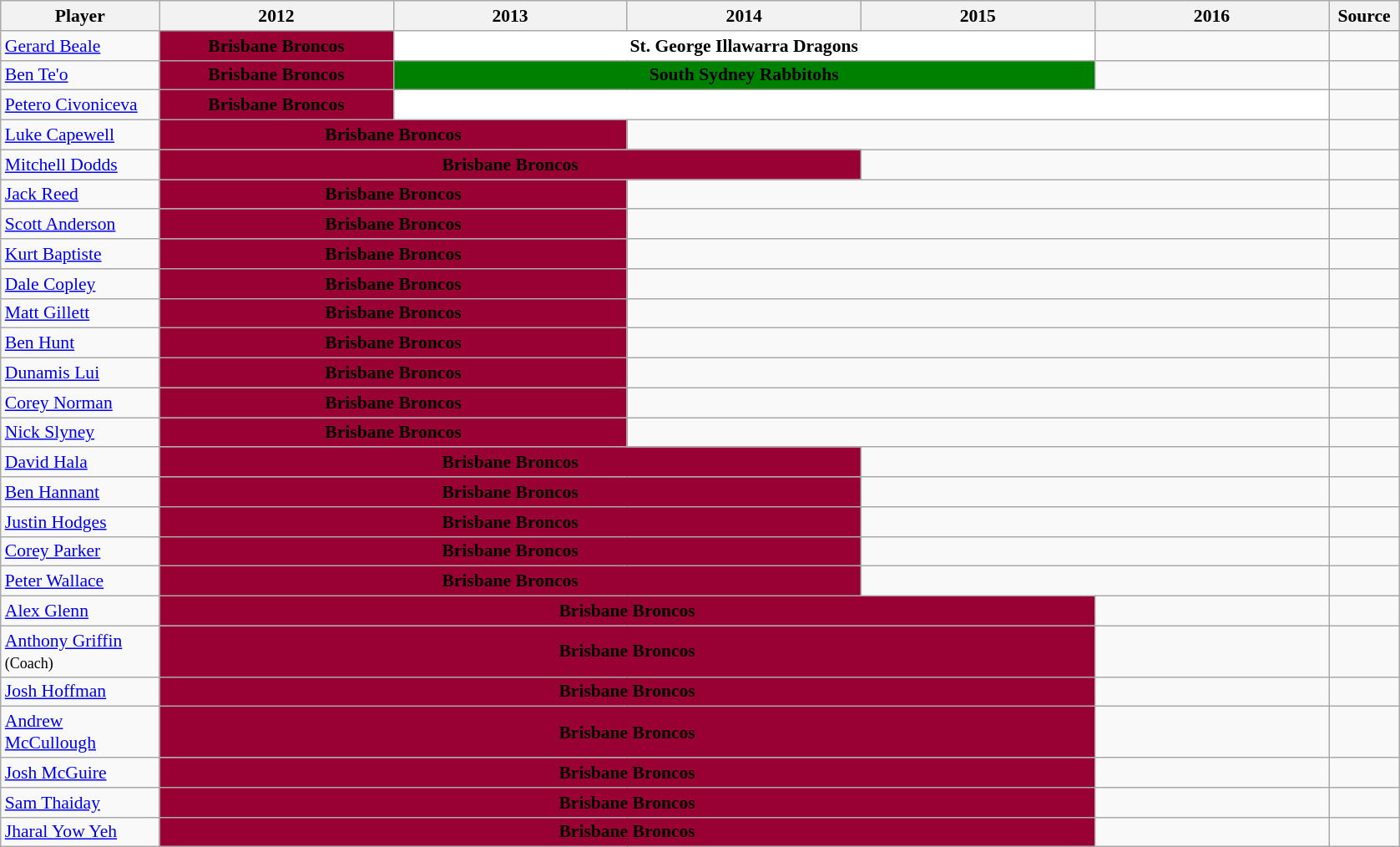<table class="wikitable" style="font-size:90%">
<tr>
<th width="120">Player</th>
<th width="180">2012</th>
<th width="180">2013</th>
<th width="180">2014</th>
<th width="180">2015</th>
<th width="180">2016</th>
<th width="50">Source</th>
</tr>
<tr>
<td><a href='#'>Gerard Beale</a></td>
<td colspan="1" style="background-color:#990033; text-align:center;"><span><strong>Brisbane Broncos</strong></span></td>
<td colspan="3" style="background-color:white; text-align:center;"><span><strong>St. George Illawarra Dragons</strong></span></td>
<td colspan="1"></td>
<td></td>
</tr>
<tr>
<td><a href='#'>Ben Te'o</a></td>
<td colspan="1" style="background-color:#990033; text-align:center;"><span><strong>Brisbane Broncos</strong></span></td>
<td colspan="3" style="background-color:Green; text-align:center;"><span><strong>South Sydney Rabbitohs</strong></span></td>
<td colspan="1"></td>
<td></td>
</tr>
<tr>
<td><a href='#'>Petero Civoniceva</a></td>
<td colspan="1" style="background-color:#990033; text-align:center;"><span><strong>Brisbane Broncos</strong></span></td>
<td colspan="4" style="background-color:white;"></td>
<td></td>
</tr>
<tr>
<td><a href='#'>Luke Capewell</a></td>
<td colspan="2" style="background-color:#990033; text-align:center;"><span><strong>Brisbane Broncos</strong></span></td>
<td colspan="3"></td>
<td></td>
</tr>
<tr>
<td><a href='#'>Mitchell Dodds</a></td>
<td colspan="3" style="background-color:#990033; text-align:center;"><span><strong>Brisbane Broncos</strong></span></td>
<td colspan="2"></td>
<td></td>
</tr>
<tr>
<td><a href='#'>Jack Reed</a></td>
<td colspan="2" style="background-color:#990033; text-align:center;"><span><strong>Brisbane Broncos</strong></span></td>
<td colspan="3"></td>
<td></td>
</tr>
<tr>
<td><a href='#'>Scott Anderson</a></td>
<td colspan="2" style="background-color:#990033; text-align:center;"><span><strong>Brisbane Broncos</strong></span></td>
<td colspan="3"></td>
<td></td>
</tr>
<tr>
<td><a href='#'>Kurt Baptiste</a></td>
<td colspan="2" style="background-color:#990033; text-align:center;"><span><strong>Brisbane Broncos</strong></span></td>
<td colspan="3"></td>
<td></td>
</tr>
<tr>
<td><a href='#'>Dale Copley</a></td>
<td colspan="2" style="background-color:#990033; text-align:center;"><span><strong>Brisbane Broncos</strong></span></td>
<td colspan="3"></td>
<td></td>
</tr>
<tr>
<td><a href='#'>Matt Gillett</a></td>
<td colspan="2" style="background-color:#990033; text-align:center;"><span><strong>Brisbane Broncos</strong></span></td>
<td colspan="3"></td>
<td></td>
</tr>
<tr>
<td><a href='#'>Ben Hunt</a></td>
<td colspan="2" style="background-color:#990033; text-align:center;"><span><strong>Brisbane Broncos</strong></span></td>
<td colspan="3"></td>
<td></td>
</tr>
<tr>
<td><a href='#'>Dunamis Lui</a></td>
<td colspan="2" style="background-color:#990033; text-align:center;"><span><strong>Brisbane Broncos</strong></span></td>
<td colspan="3"></td>
<td></td>
</tr>
<tr>
<td><a href='#'>Corey Norman</a></td>
<td colspan="2" style="background-color:#990033; text-align:center;"><span><strong>Brisbane Broncos</strong></span></td>
<td colspan="3"></td>
<td></td>
</tr>
<tr>
<td><a href='#'>Nick Slyney</a></td>
<td colspan="2" style="background-color:#990033; text-align:center;"><span><strong>Brisbane Broncos</strong></span></td>
<td colspan="3"></td>
<td></td>
</tr>
<tr>
<td><a href='#'>David Hala</a></td>
<td colspan="3" style="background-color:#990033; text-align:center;"><span><strong>Brisbane Broncos</strong></span></td>
<td colspan="2"></td>
<td></td>
</tr>
<tr>
<td><a href='#'>Ben Hannant</a></td>
<td colspan="3" style="background-color:#990033; text-align:center;"><span><strong>Brisbane Broncos</strong></span></td>
<td colspan="2"></td>
<td></td>
</tr>
<tr>
<td><a href='#'>Justin Hodges</a></td>
<td colspan="3" style="background-color:#990033; text-align:center;"><span><strong>Brisbane Broncos</strong></span></td>
<td colspan="2"></td>
<td></td>
</tr>
<tr>
<td><a href='#'>Corey Parker</a></td>
<td colspan="3" style="background-color:#990033; text-align:center;"><span><strong>Brisbane Broncos</strong></span></td>
<td colspan="2"></td>
<td></td>
</tr>
<tr>
<td><a href='#'>Peter Wallace</a></td>
<td colspan="3" style="background-color:#990033; text-align:center;"><span><strong>Brisbane Broncos</strong></span></td>
<td colspan="2"></td>
<td></td>
</tr>
<tr>
<td><a href='#'>Alex Glenn</a></td>
<td colspan="4" style="background-color:#990033; text-align:center;"><span><strong>Brisbane Broncos</strong></span></td>
<td colspan="1"></td>
<td></td>
</tr>
<tr>
<td><a href='#'>Anthony Griffin</a> <small>(Coach)</small></td>
<td colspan="4" style="background-color:#990033; text-align:center;"><span><strong>Brisbane Broncos</strong></span></td>
<td colspan="1"></td>
<td></td>
</tr>
<tr>
<td><a href='#'>Josh Hoffman</a></td>
<td colspan="4" style="background-color:#990033; text-align:center;"><span><strong>Brisbane Broncos</strong></span></td>
<td colspan="1"></td>
<td></td>
</tr>
<tr>
<td><a href='#'>Andrew McCullough</a></td>
<td colspan="4" style="background-color:#990033; text-align:center;"><span><strong>Brisbane Broncos</strong></span></td>
<td colspan="1"></td>
<td></td>
</tr>
<tr>
<td><a href='#'>Josh McGuire</a></td>
<td colspan="4" style="background-color:#990033; text-align:center;"><span><strong>Brisbane Broncos</strong></span></td>
<td colspan="1"></td>
<td></td>
</tr>
<tr>
<td><a href='#'>Sam Thaiday</a></td>
<td colspan="4" style="background-color:#990033; text-align:center;"><span><strong>Brisbane Broncos</strong></span></td>
<td colspan="1"></td>
<td></td>
</tr>
<tr>
<td><a href='#'>Jharal Yow Yeh</a></td>
<td colspan="4" style="background-color:#990033; text-align:center;"><span><strong>Brisbane Broncos</strong></span></td>
<td colspan="1"></td>
<td></td>
</tr>
</table>
